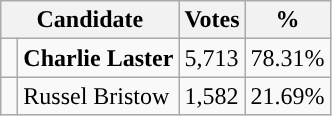<table class="wikitable">
<tr>
<th colspan="2" rowspan="1" align="center" valign="top"><strong>Candidate</strong></th>
<th valign="top"><strong>Votes</strong></th>
<th valign="top"><strong>%</strong></th>
</tr>
<tr>
<td style="background-color:"> </td>
<td><strong>Charlie Laster</strong></td>
<td>5,713</td>
<td>78.31%</td>
</tr>
<tr>
<td style="background-color:"> </td>
<td>Russel Bristow</td>
<td>1,582</td>
<td>21.69%</td>
</tr>
</table>
